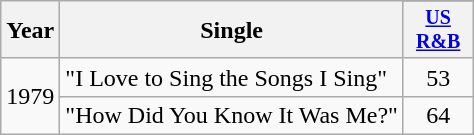<table class="wikitable" style="text-align:center;">
<tr>
<th scope="col" rowspan="2">Year</th>
<th scope="col" rowspan="2">Single</th>
</tr>
<tr style="font-size:smaller;">
<th width="40"><a href='#'>US<br>R&B</a><br></th>
</tr>
<tr>
<td rowspan="2">1979</td>
<td align="left">"I Love to Sing the Songs I Sing"</td>
<td>53</td>
</tr>
<tr>
<td align="left">"How Did You Know It Was Me?"</td>
<td>64</td>
</tr>
</table>
